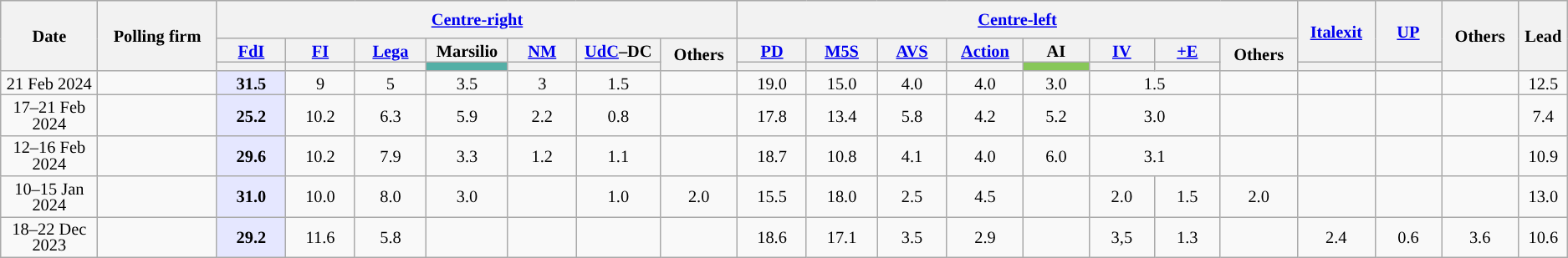<table class="wikitable collapsible collapsed" style="text-align:center;font-size:85%;line-height:13px">
<tr style="height:30px; background-color:#E9E9E9">
<th style="width:100px;" rowspan="3">Date</th>
<th style="width:120px;" rowspan="3">Polling firm</th>
<th colspan=7><a href='#'>Centre-right</a></th>
<th colspan=8><a href='#'>Centre-left</a></th>
<th style="width:65px;" rowspan="2"><a href='#'>Italexit</a></th>
<th style="width:65px;" rowspan="2"><a href='#'>UP</a></th>
<th style="width:65px;" rowspan="3">Others</th>
<th style="width:35px;" rowspan="3">Lead</th>
</tr>
<tr>
<th style="width:65px;"><a href='#'>FdI</a></th>
<th style="width:65px;"><a href='#'>FI</a></th>
<th style="width:65px;"><a href='#'>Lega</a></th>
<th style="width:65px;">Marsilio</th>
<th style="width:65px;"><a href='#'>NM</a></th>
<th style="width:65px;"><a href='#'>UdC</a>–DC</th>
<th style="width:65px;" rowspan="2">Others</th>
<th style="width:65px;"><a href='#'>PD</a></th>
<th style="width:65px;"><a href='#'>M5S</a></th>
<th style="width:65px;"><a href='#'>AVS</a></th>
<th style="width:65px;"><a href='#'>Action</a></th>
<th style="width:65px;">AI</th>
<th style="width:65px;"><a href='#'>IV</a></th>
<th style="width:65px;"><a href='#'>+E</a></th>
<th style="width:65px;" rowspan="2">Others</th>
</tr>
<tr>
<th style="background:"></th>
<th style="background:"></th>
<th style="background:"></th>
<td bgcolor="#54afa6"></td>
<th style="background:"></th>
<th style="background-color:"></th>
<th style="background:"></th>
<th style="background:"></th>
<th style="background:"></th>
<th style="background:"></th>
<td style="background-color:#87C758"></td>
<th style="background:"></th>
<th style="background:"></th>
<th style="background:"></th>
<th style="background:"></th>
</tr>
<tr>
<td>21 Feb 2024</td>
<td></td>
<td style="background:#E5E7FF;"><strong>31.5</strong></td>
<td>9</td>
<td>5</td>
<td>3.5</td>
<td>3</td>
<td>1.5</td>
<td></td>
<td>19.0</td>
<td>15.0</td>
<td>4.0</td>
<td>4.0</td>
<td>3.0</td>
<td colspan=2>1.5</td>
<td></td>
<td></td>
<td></td>
<td></td>
<td style="background:">12.5</td>
</tr>
<tr>
<td>17–21 Feb 2024</td>
<td></td>
<td style="background:#E5E7FF;"><strong>25.2</strong></td>
<td>10.2</td>
<td>6.3</td>
<td>5.9</td>
<td>2.2</td>
<td>0.8</td>
<td></td>
<td>17.8</td>
<td>13.4</td>
<td>5.8</td>
<td>4.2</td>
<td>5.2</td>
<td colspan=2>3.0</td>
<td></td>
<td></td>
<td></td>
<td></td>
<td style="background:">7.4</td>
</tr>
<tr>
<td>12–16 Feb 2024</td>
<td></td>
<td style="background:#E5E7FF;"><strong>29.6</strong></td>
<td>10.2</td>
<td>7.9</td>
<td>3.3</td>
<td>1.2</td>
<td>1.1</td>
<td></td>
<td>18.7</td>
<td>10.8</td>
<td>4.1</td>
<td>4.0</td>
<td>6.0</td>
<td colspan=2>3.1</td>
<td></td>
<td></td>
<td></td>
<td></td>
<td style="background:">10.9</td>
</tr>
<tr>
<td>10–15 Jan 2024</td>
<td></td>
<td style="background:#E5E7FF;"><strong>31.0</strong></td>
<td>10.0</td>
<td>8.0</td>
<td>3.0</td>
<td></td>
<td>1.0</td>
<td>2.0</td>
<td>15.5</td>
<td>18.0</td>
<td>2.5</td>
<td>4.5</td>
<td></td>
<td>2.0</td>
<td>1.5</td>
<td>2.0</td>
<td></td>
<td></td>
<td></td>
<td style="background:">13.0</td>
</tr>
<tr>
<td>18–22 Dec 2023</td>
<td></td>
<td style="background:#E5E7FF;"><strong>29.2</strong></td>
<td>11.6</td>
<td>5.8</td>
<td></td>
<td></td>
<td></td>
<td></td>
<td>18.6</td>
<td>17.1</td>
<td>3.5</td>
<td>2.9</td>
<td></td>
<td>3,5</td>
<td>1.3</td>
<td></td>
<td>2.4</td>
<td>0.6</td>
<td>3.6</td>
<td style="background:">10.6</td>
</tr>
</table>
